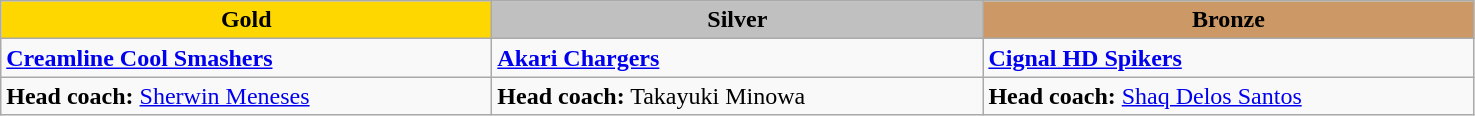<table class="wikitable"; font-size:90%">
<tr>
<td scope="col" style="width:20em; background:gold" align=center><strong>Gold</strong></td>
<td scope="col" style="width:20em; background:silver" align=center><strong>Silver</strong></td>
<td scope="col" style="width:20em; background:#cc9966" align=center><strong>Bronze</strong></td>
</tr>
<tr>
<td valign=top><strong><a href='#'>Creamline Cool Smashers</a></strong><br></td>
<td valign=top><strong><a href='#'>Akari Chargers</a></strong><br></td>
<td valign=top><strong><a href='#'>Cignal HD Spikers</a></strong><br></td>
</tr>
<tr>
<td><strong>Head coach:</strong> <a href='#'>Sherwin Meneses</a></td>
<td><strong>Head coach:</strong> Takayuki Minowa</td>
<td><strong>Head coach:</strong> <a href='#'>Shaq Delos Santos</a></td>
</tr>
</table>
